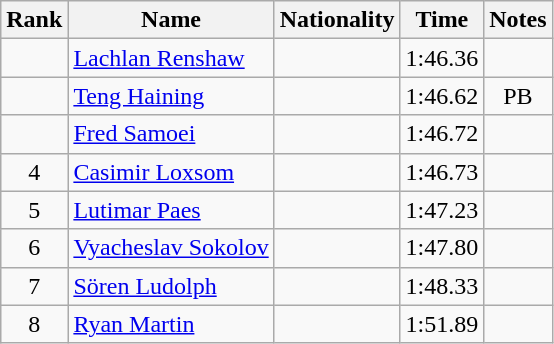<table class="wikitable sortable" style="text-align:center">
<tr>
<th>Rank</th>
<th>Name</th>
<th>Nationality</th>
<th>Time</th>
<th>Notes</th>
</tr>
<tr>
<td></td>
<td align=left><a href='#'>Lachlan Renshaw</a></td>
<td align=left></td>
<td>1:46.36</td>
<td></td>
</tr>
<tr>
<td></td>
<td align=left><a href='#'>Teng Haining</a></td>
<td align=left></td>
<td>1:46.62</td>
<td>PB</td>
</tr>
<tr>
<td></td>
<td align=left><a href='#'>Fred Samoei</a></td>
<td align=left></td>
<td>1:46.72</td>
<td></td>
</tr>
<tr>
<td>4</td>
<td align=left><a href='#'>Casimir Loxsom</a></td>
<td align=left></td>
<td>1:46.73</td>
<td></td>
</tr>
<tr>
<td>5</td>
<td align=left><a href='#'>Lutimar Paes</a></td>
<td align=left></td>
<td>1:47.23</td>
<td></td>
</tr>
<tr>
<td>6</td>
<td align=left><a href='#'>Vyacheslav Sokolov</a></td>
<td align=left></td>
<td>1:47.80</td>
<td></td>
</tr>
<tr>
<td>7</td>
<td align=left><a href='#'>Sören Ludolph</a></td>
<td align=left></td>
<td>1:48.33</td>
<td></td>
</tr>
<tr>
<td>8</td>
<td align=left><a href='#'>Ryan Martin</a></td>
<td align=left></td>
<td>1:51.89</td>
<td></td>
</tr>
</table>
